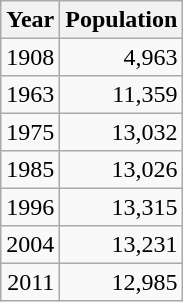<table class="wikitable" style="line-height:1.1em;">
<tr>
<th>Year</th>
<th>Population</th>
</tr>
<tr align="right">
<td>1908</td>
<td>4,963</td>
</tr>
<tr align="right">
<td>1963</td>
<td>11,359</td>
</tr>
<tr align="right">
<td>1975</td>
<td>13,032</td>
</tr>
<tr align="right">
<td>1985</td>
<td>13,026</td>
</tr>
<tr align="right">
<td>1996</td>
<td>13,315</td>
</tr>
<tr align="right">
<td>2004</td>
<td>13,231</td>
</tr>
<tr align="right">
<td>2011</td>
<td>12,985</td>
</tr>
</table>
